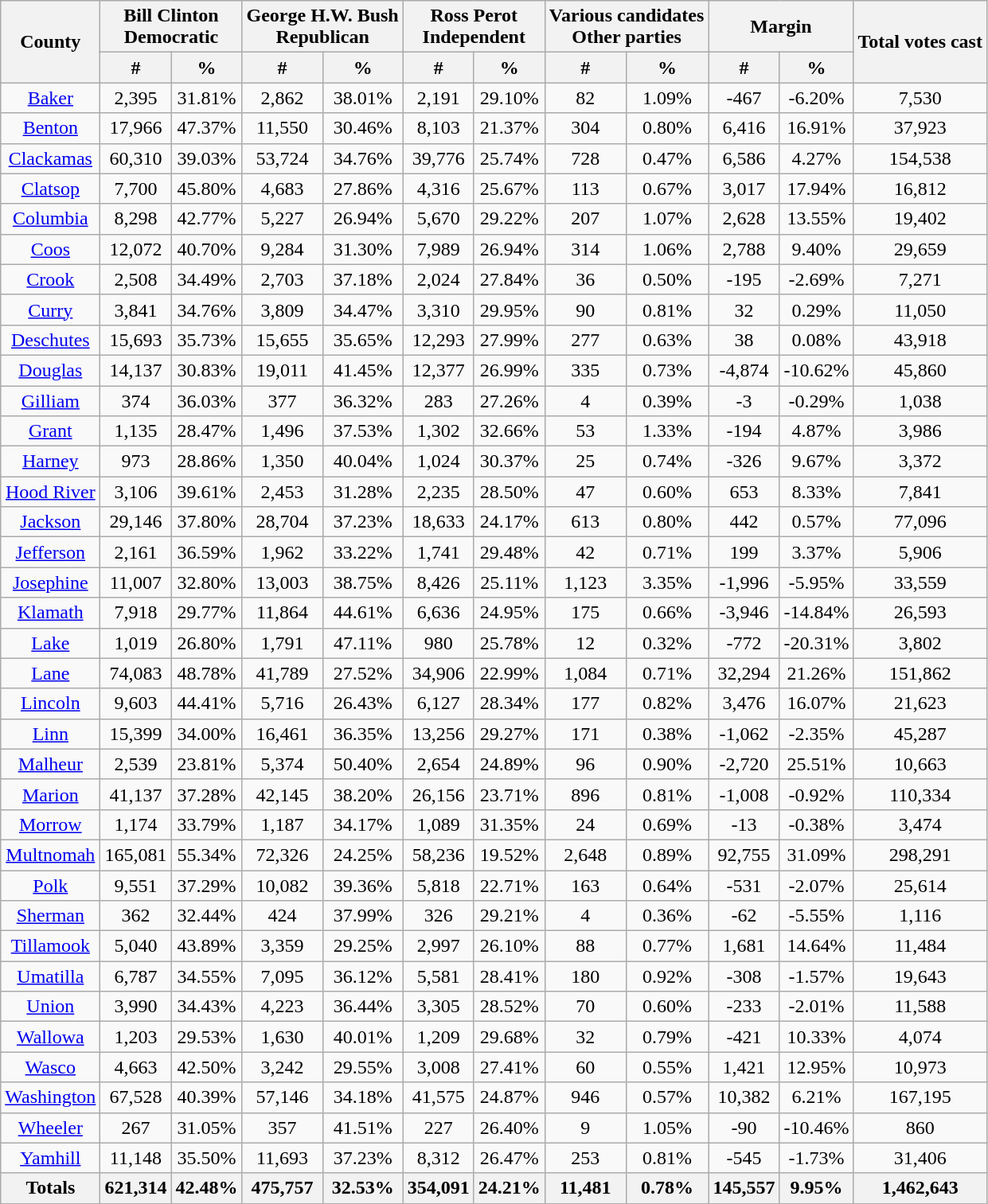<table class="wikitable sortable" style="text-align:center">
<tr>
<th style="text-align:center;" rowspan="2">County</th>
<th style="text-align:center;" colspan="2">Bill Clinton<br>Democratic</th>
<th style="text-align:center;" colspan="2">George H.W. Bush<br>Republican</th>
<th style="text-align:center;" colspan="2">Ross Perot<br>Independent</th>
<th style="text-align:center;" colspan="2">Various candidates<br>Other parties</th>
<th style="text-align:center;" colspan="2">Margin</th>
<th style="text-align:center;" rowspan="2">Total votes cast</th>
</tr>
<tr>
<th style="text-align:center;" data-sort-type="number">#</th>
<th style="text-align:center;" data-sort-type="number">%</th>
<th style="text-align:center;" data-sort-type="number">#</th>
<th style="text-align:center;" data-sort-type="number">%</th>
<th style="text-align:center;" data-sort-type="number">#</th>
<th style="text-align:center;" data-sort-type="number">%</th>
<th style="text-align:center;" data-sort-type="number">#</th>
<th style="text-align:center;" data-sort-type="number">%</th>
<th style="text-align:center;" data-sort-type="number">#</th>
<th style="text-align:center;" data-sort-type="number">%</th>
</tr>
<tr style="text-align:center;">
<td><a href='#'>Baker</a></td>
<td>2,395</td>
<td>31.81%</td>
<td>2,862</td>
<td>38.01%</td>
<td>2,191</td>
<td>29.10%</td>
<td>82</td>
<td>1.09%</td>
<td>-467</td>
<td>-6.20%</td>
<td>7,530</td>
</tr>
<tr style="text-align:center;">
<td><a href='#'>Benton</a></td>
<td>17,966</td>
<td>47.37%</td>
<td>11,550</td>
<td>30.46%</td>
<td>8,103</td>
<td>21.37%</td>
<td>304</td>
<td>0.80%</td>
<td>6,416</td>
<td>16.91%</td>
<td>37,923</td>
</tr>
<tr style="text-align:center;">
<td><a href='#'>Clackamas</a></td>
<td>60,310</td>
<td>39.03%</td>
<td>53,724</td>
<td>34.76%</td>
<td>39,776</td>
<td>25.74%</td>
<td>728</td>
<td>0.47%</td>
<td>6,586</td>
<td>4.27%</td>
<td>154,538</td>
</tr>
<tr style="text-align:center;">
<td><a href='#'>Clatsop</a></td>
<td>7,700</td>
<td>45.80%</td>
<td>4,683</td>
<td>27.86%</td>
<td>4,316</td>
<td>25.67%</td>
<td>113</td>
<td>0.67%</td>
<td>3,017</td>
<td>17.94%</td>
<td>16,812</td>
</tr>
<tr style="text-align:center;">
<td><a href='#'>Columbia</a></td>
<td>8,298</td>
<td>42.77%</td>
<td>5,227</td>
<td>26.94%</td>
<td>5,670</td>
<td>29.22%</td>
<td>207</td>
<td>1.07%</td>
<td>2,628</td>
<td>13.55%</td>
<td>19,402</td>
</tr>
<tr style="text-align:center;">
<td><a href='#'>Coos</a></td>
<td>12,072</td>
<td>40.70%</td>
<td>9,284</td>
<td>31.30%</td>
<td>7,989</td>
<td>26.94%</td>
<td>314</td>
<td>1.06%</td>
<td>2,788</td>
<td>9.40%</td>
<td>29,659</td>
</tr>
<tr style="text-align:center;">
<td><a href='#'>Crook</a></td>
<td>2,508</td>
<td>34.49%</td>
<td>2,703</td>
<td>37.18%</td>
<td>2,024</td>
<td>27.84%</td>
<td>36</td>
<td>0.50%</td>
<td>-195</td>
<td>-2.69%</td>
<td>7,271</td>
</tr>
<tr style="text-align:center;">
<td><a href='#'>Curry</a></td>
<td>3,841</td>
<td>34.76%</td>
<td>3,809</td>
<td>34.47%</td>
<td>3,310</td>
<td>29.95%</td>
<td>90</td>
<td>0.81%</td>
<td>32</td>
<td>0.29%</td>
<td>11,050</td>
</tr>
<tr style="text-align:center;">
<td><a href='#'>Deschutes</a></td>
<td>15,693</td>
<td>35.73%</td>
<td>15,655</td>
<td>35.65%</td>
<td>12,293</td>
<td>27.99%</td>
<td>277</td>
<td>0.63%</td>
<td>38</td>
<td>0.08%</td>
<td>43,918</td>
</tr>
<tr style="text-align:center;">
<td><a href='#'>Douglas</a></td>
<td>14,137</td>
<td>30.83%</td>
<td>19,011</td>
<td>41.45%</td>
<td>12,377</td>
<td>26.99%</td>
<td>335</td>
<td>0.73%</td>
<td>-4,874</td>
<td>-10.62%</td>
<td>45,860</td>
</tr>
<tr style="text-align:center;">
<td><a href='#'>Gilliam</a></td>
<td>374</td>
<td>36.03%</td>
<td>377</td>
<td>36.32%</td>
<td>283</td>
<td>27.26%</td>
<td>4</td>
<td>0.39%</td>
<td>-3</td>
<td>-0.29%</td>
<td>1,038</td>
</tr>
<tr style="text-align:center;">
<td><a href='#'>Grant</a></td>
<td>1,135</td>
<td>28.47%</td>
<td>1,496</td>
<td>37.53%</td>
<td>1,302</td>
<td>32.66%</td>
<td>53</td>
<td>1.33%</td>
<td>-194</td>
<td>4.87%</td>
<td>3,986</td>
</tr>
<tr style="text-align:center;">
<td><a href='#'>Harney</a></td>
<td>973</td>
<td>28.86%</td>
<td>1,350</td>
<td>40.04%</td>
<td>1,024</td>
<td>30.37%</td>
<td>25</td>
<td>0.74%</td>
<td>-326</td>
<td>9.67%</td>
<td>3,372</td>
</tr>
<tr style="text-align:center;">
<td><a href='#'>Hood River</a></td>
<td>3,106</td>
<td>39.61%</td>
<td>2,453</td>
<td>31.28%</td>
<td>2,235</td>
<td>28.50%</td>
<td>47</td>
<td>0.60%</td>
<td>653</td>
<td>8.33%</td>
<td>7,841</td>
</tr>
<tr style="text-align:center;">
<td><a href='#'>Jackson</a></td>
<td>29,146</td>
<td>37.80%</td>
<td>28,704</td>
<td>37.23%</td>
<td>18,633</td>
<td>24.17%</td>
<td>613</td>
<td>0.80%</td>
<td>442</td>
<td>0.57%</td>
<td>77,096</td>
</tr>
<tr style="text-align:center;">
<td><a href='#'>Jefferson</a></td>
<td>2,161</td>
<td>36.59%</td>
<td>1,962</td>
<td>33.22%</td>
<td>1,741</td>
<td>29.48%</td>
<td>42</td>
<td>0.71%</td>
<td>199</td>
<td>3.37%</td>
<td>5,906</td>
</tr>
<tr style="text-align:center;">
<td><a href='#'>Josephine</a></td>
<td>11,007</td>
<td>32.80%</td>
<td>13,003</td>
<td>38.75%</td>
<td>8,426</td>
<td>25.11%</td>
<td>1,123</td>
<td>3.35%</td>
<td>-1,996</td>
<td>-5.95%</td>
<td>33,559</td>
</tr>
<tr style="text-align:center;">
<td><a href='#'>Klamath</a></td>
<td>7,918</td>
<td>29.77%</td>
<td>11,864</td>
<td>44.61%</td>
<td>6,636</td>
<td>24.95%</td>
<td>175</td>
<td>0.66%</td>
<td>-3,946</td>
<td>-14.84%</td>
<td>26,593</td>
</tr>
<tr style="text-align:center;">
<td><a href='#'>Lake</a></td>
<td>1,019</td>
<td>26.80%</td>
<td>1,791</td>
<td>47.11%</td>
<td>980</td>
<td>25.78%</td>
<td>12</td>
<td>0.32%</td>
<td>-772</td>
<td>-20.31%</td>
<td>3,802</td>
</tr>
<tr style="text-align:center;">
<td><a href='#'>Lane</a></td>
<td>74,083</td>
<td>48.78%</td>
<td>41,789</td>
<td>27.52%</td>
<td>34,906</td>
<td>22.99%</td>
<td>1,084</td>
<td>0.71%</td>
<td>32,294</td>
<td>21.26%</td>
<td>151,862</td>
</tr>
<tr style="text-align:center;">
<td><a href='#'>Lincoln</a></td>
<td>9,603</td>
<td>44.41%</td>
<td>5,716</td>
<td>26.43%</td>
<td>6,127</td>
<td>28.34%</td>
<td>177</td>
<td>0.82%</td>
<td>3,476</td>
<td>16.07%</td>
<td>21,623</td>
</tr>
<tr style="text-align:center;">
<td><a href='#'>Linn</a></td>
<td>15,399</td>
<td>34.00%</td>
<td>16,461</td>
<td>36.35%</td>
<td>13,256</td>
<td>29.27%</td>
<td>171</td>
<td>0.38%</td>
<td>-1,062</td>
<td>-2.35%</td>
<td>45,287</td>
</tr>
<tr style="text-align:center;">
<td><a href='#'>Malheur</a></td>
<td>2,539</td>
<td>23.81%</td>
<td>5,374</td>
<td>50.40%</td>
<td>2,654</td>
<td>24.89%</td>
<td>96</td>
<td>0.90%</td>
<td>-2,720</td>
<td>25.51%</td>
<td>10,663</td>
</tr>
<tr style="text-align:center;">
<td><a href='#'>Marion</a></td>
<td>41,137</td>
<td>37.28%</td>
<td>42,145</td>
<td>38.20%</td>
<td>26,156</td>
<td>23.71%</td>
<td>896</td>
<td>0.81%</td>
<td>-1,008</td>
<td>-0.92%</td>
<td>110,334</td>
</tr>
<tr style="text-align:center;">
<td><a href='#'>Morrow</a></td>
<td>1,174</td>
<td>33.79%</td>
<td>1,187</td>
<td>34.17%</td>
<td>1,089</td>
<td>31.35%</td>
<td>24</td>
<td>0.69%</td>
<td>-13</td>
<td>-0.38%</td>
<td>3,474</td>
</tr>
<tr style="text-align:center;">
<td><a href='#'>Multnomah</a></td>
<td>165,081</td>
<td>55.34%</td>
<td>72,326</td>
<td>24.25%</td>
<td>58,236</td>
<td>19.52%</td>
<td>2,648</td>
<td>0.89%</td>
<td>92,755</td>
<td>31.09%</td>
<td>298,291</td>
</tr>
<tr style="text-align:center;">
<td><a href='#'>Polk</a></td>
<td>9,551</td>
<td>37.29%</td>
<td>10,082</td>
<td>39.36%</td>
<td>5,818</td>
<td>22.71%</td>
<td>163</td>
<td>0.64%</td>
<td>-531</td>
<td>-2.07%</td>
<td>25,614</td>
</tr>
<tr style="text-align:center;">
<td><a href='#'>Sherman</a></td>
<td>362</td>
<td>32.44%</td>
<td>424</td>
<td>37.99%</td>
<td>326</td>
<td>29.21%</td>
<td>4</td>
<td>0.36%</td>
<td>-62</td>
<td>-5.55%</td>
<td>1,116</td>
</tr>
<tr style="text-align:center;">
<td><a href='#'>Tillamook</a></td>
<td>5,040</td>
<td>43.89%</td>
<td>3,359</td>
<td>29.25%</td>
<td>2,997</td>
<td>26.10%</td>
<td>88</td>
<td>0.77%</td>
<td>1,681</td>
<td>14.64%</td>
<td>11,484</td>
</tr>
<tr style="text-align:center;">
<td><a href='#'>Umatilla</a></td>
<td>6,787</td>
<td>34.55%</td>
<td>7,095</td>
<td>36.12%</td>
<td>5,581</td>
<td>28.41%</td>
<td>180</td>
<td>0.92%</td>
<td>-308</td>
<td>-1.57%</td>
<td>19,643</td>
</tr>
<tr style="text-align:center;">
<td><a href='#'>Union</a></td>
<td>3,990</td>
<td>34.43%</td>
<td>4,223</td>
<td>36.44%</td>
<td>3,305</td>
<td>28.52%</td>
<td>70</td>
<td>0.60%</td>
<td>-233</td>
<td>-2.01%</td>
<td>11,588</td>
</tr>
<tr style="text-align:center;">
<td><a href='#'>Wallowa</a></td>
<td>1,203</td>
<td>29.53%</td>
<td>1,630</td>
<td>40.01%</td>
<td>1,209</td>
<td>29.68%</td>
<td>32</td>
<td>0.79%</td>
<td>-421</td>
<td>10.33%</td>
<td>4,074</td>
</tr>
<tr style="text-align:center;">
<td><a href='#'>Wasco</a></td>
<td>4,663</td>
<td>42.50%</td>
<td>3,242</td>
<td>29.55%</td>
<td>3,008</td>
<td>27.41%</td>
<td>60</td>
<td>0.55%</td>
<td>1,421</td>
<td>12.95%</td>
<td>10,973</td>
</tr>
<tr style="text-align:center;">
<td><a href='#'>Washington</a></td>
<td>67,528</td>
<td>40.39%</td>
<td>57,146</td>
<td>34.18%</td>
<td>41,575</td>
<td>24.87%</td>
<td>946</td>
<td>0.57%</td>
<td>10,382</td>
<td>6.21%</td>
<td>167,195</td>
</tr>
<tr style="text-align:center;">
<td><a href='#'>Wheeler</a></td>
<td>267</td>
<td>31.05%</td>
<td>357</td>
<td>41.51%</td>
<td>227</td>
<td>26.40%</td>
<td>9</td>
<td>1.05%</td>
<td>-90</td>
<td>-10.46%</td>
<td>860</td>
</tr>
<tr style="text-align:center;">
<td><a href='#'>Yamhill</a></td>
<td>11,148</td>
<td>35.50%</td>
<td>11,693</td>
<td>37.23%</td>
<td>8,312</td>
<td>26.47%</td>
<td>253</td>
<td>0.81%</td>
<td>-545</td>
<td>-1.73%</td>
<td>31,406</td>
</tr>
<tr style="text-align:center;">
<th>Totals</th>
<th>621,314</th>
<th>42.48%</th>
<th>475,757</th>
<th>32.53%</th>
<th>354,091</th>
<th>24.21%</th>
<th>11,481</th>
<th>0.78%</th>
<th>145,557</th>
<th>9.95%</th>
<th>1,462,643</th>
</tr>
</table>
